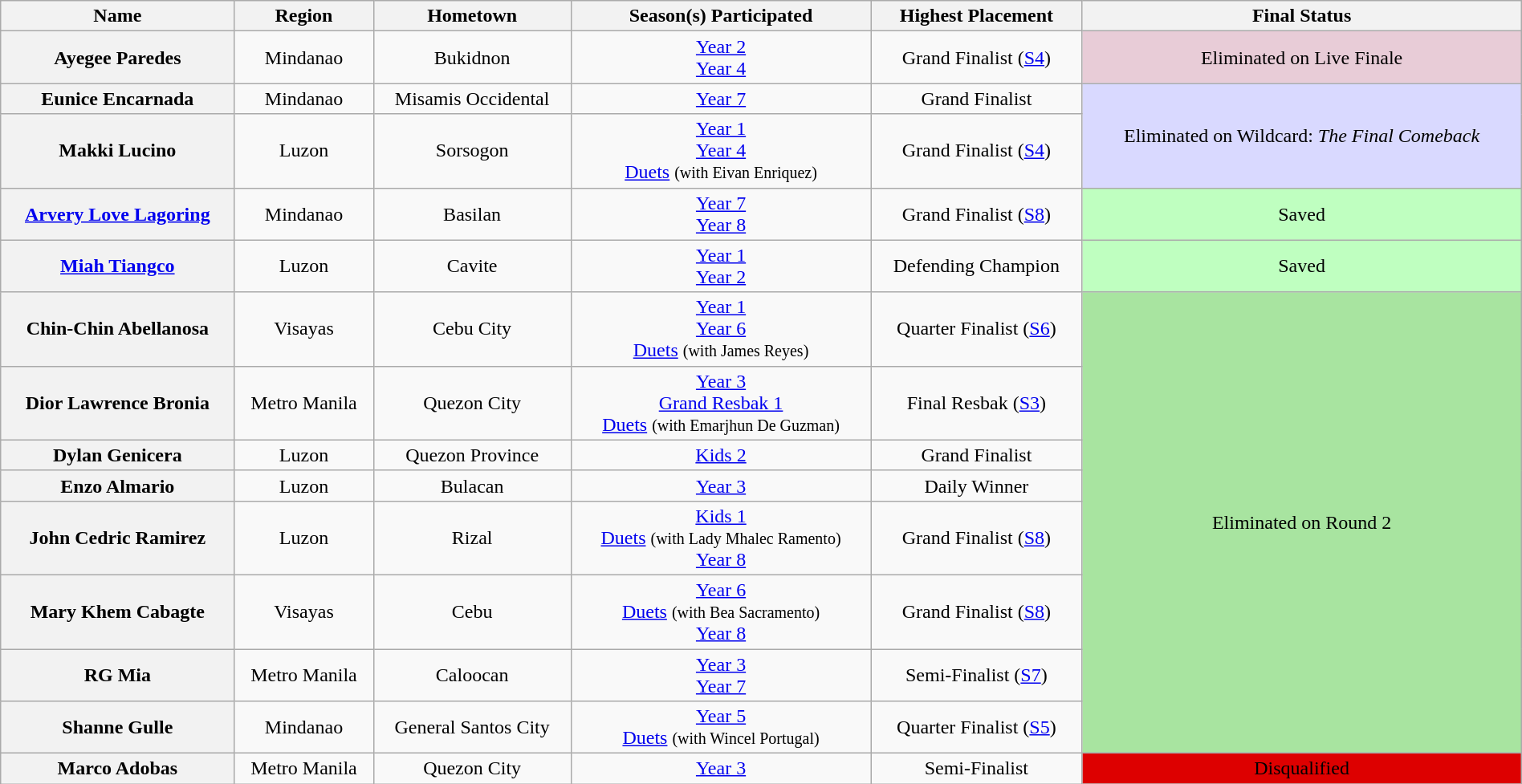<table class="wikitable plainrowheaders" style="text-align:center;" width="100%">
<tr>
<th>Name</th>
<th>Region</th>
<th>Hometown</th>
<th>Season(s) Participated</th>
<th>Highest Placement<br></th>
<th>Final Status</th>
</tr>
<tr>
<th>Ayegee Paredes</th>
<td>Mindanao</td>
<td>Bukidnon</td>
<td><a href='#'>Year 2</a><br><a href='#'>Year 4</a></td>
<td>Grand Finalist (<a href='#'>S4</a>)</td>
<td style="background:#E8CCD7;">Eliminated on Live Finale</td>
</tr>
<tr>
<th>Eunice Encarnada</th>
<td>Mindanao</td>
<td>Misamis Occidental</td>
<td><a href='#'>Year 7</a></td>
<td>Grand Finalist</td>
<td rowspan="2" style="background:#d9d9ff;">Eliminated on Wildcard: <em>The Final Comeback</em></td>
</tr>
<tr>
<th>Makki Lucino</th>
<td>Luzon</td>
<td>Sorsogon</td>
<td><a href='#'>Year 1</a><br><a href='#'>Year 4</a><br><a href='#'>Duets</a> <small>(with Eivan Enriquez)</small></td>
<td>Grand Finalist (<a href='#'>S4</a>)</td>
</tr>
<tr>
<th><a href='#'>Arvery Love Lagoring</a></th>
<td>Mindanao</td>
<td>Basilan</td>
<td><a href='#'>Year 7</a><br><a href='#'>Year 8</a></td>
<td>Grand Finalist (<a href='#'>S8</a>)</td>
<td style="background:#bfffc0;">Saved<br></td>
</tr>
<tr>
<th><a href='#'>Miah Tiangco</a></th>
<td>Luzon</td>
<td>Cavite</td>
<td><a href='#'>Year 1</a><br><a href='#'>Year 2</a></td>
<td>Defending Champion</td>
<td style="background:#bfffc0;">Saved<br></td>
</tr>
<tr>
<th>Chin-Chin Abellanosa</th>
<td>Visayas</td>
<td>Cebu City</td>
<td><a href='#'>Year 1</a><br><a href='#'>Year 6</a><br><a href='#'>Duets</a> <small>(with James Reyes)</small></td>
<td>Quarter Finalist (<a href='#'>S6</a>)</td>
<td rowspan="8" style="background:#a8e4a0;">Eliminated on Round 2</td>
</tr>
<tr>
<th>Dior Lawrence Bronia</th>
<td>Metro Manila</td>
<td>Quezon City</td>
<td><a href='#'>Year 3</a><br><a href='#'>Grand Resbak 1</a><br><a href='#'>Duets</a> <small>(with Emarjhun De Guzman)</small></td>
<td>Final Resbak (<a href='#'>S3</a>)</td>
</tr>
<tr>
<th>Dylan Genicera</th>
<td>Luzon</td>
<td>Quezon Province</td>
<td><a href='#'>Kids 2</a></td>
<td>Grand Finalist</td>
</tr>
<tr>
<th>Enzo Almario</th>
<td>Luzon</td>
<td>Bulacan</td>
<td><a href='#'>Year 3</a></td>
<td>Daily Winner</td>
</tr>
<tr>
<th>John Cedric Ramirez</th>
<td>Luzon</td>
<td>Rizal</td>
<td><a href='#'>Kids 1</a><br><a href='#'>Duets</a> <small>(with Lady Mhalec Ramento)</small><br><a href='#'>Year 8</a></td>
<td>Grand Finalist (<a href='#'>S8</a>)</td>
</tr>
<tr>
<th>Mary Khem Cabagte</th>
<td>Visayas</td>
<td>Cebu</td>
<td><a href='#'>Year 6</a><br><a href='#'>Duets</a> <small>(with Bea Sacramento)</small><br><a href='#'>Year 8</a></td>
<td>Grand Finalist (<a href='#'>S8</a>)</td>
</tr>
<tr>
<th>RG Mia</th>
<td>Metro Manila</td>
<td>Caloocan</td>
<td><a href='#'>Year 3</a><br><a href='#'>Year 7</a></td>
<td>Semi-Finalist (<a href='#'>S7</a>)</td>
</tr>
<tr>
<th>Shanne Gulle</th>
<td>Mindanao</td>
<td>General Santos City</td>
<td><a href='#'>Year 5</a><br><a href='#'>Duets</a> <small>(with Wincel Portugal)</small></td>
<td>Quarter Finalist (<a href='#'>S5</a>)</td>
</tr>
<tr>
<th>Marco Adobas</th>
<td>Metro Manila</td>
<td>Quezon City</td>
<td><a href='#'>Year 3</a></td>
<td>Semi-Finalist</td>
<td style="background:#dd0000;">Disqualified</td>
</tr>
</table>
